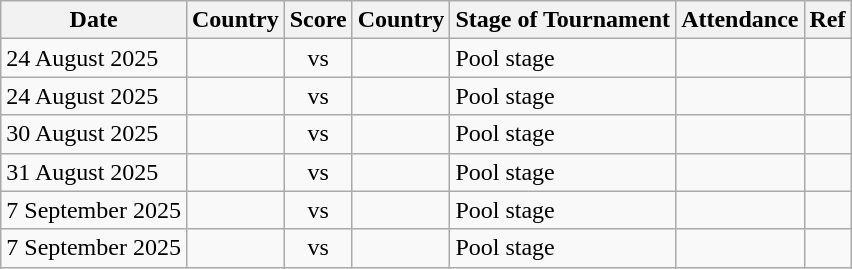<table class="wikitable">
<tr>
<th scope=col>Date</th>
<th>Country</th>
<th scope=col>Score</th>
<th scope=col>Country</th>
<th scope=col>Stage of Tournament</th>
<th scope=col>Attendance</th>
<th scope=col>Ref</th>
</tr>
<tr>
<td>24 August 2025</td>
<td></td>
<td align="center">vs</td>
<td></td>
<td>Pool stage</td>
<td></td>
<td></td>
</tr>
<tr>
<td>24 August 2025</td>
<td></td>
<td align="center">vs</td>
<td></td>
<td>Pool stage</td>
<td></td>
<td></td>
</tr>
<tr>
<td>30 August 2025</td>
<td></td>
<td align="center">vs</td>
<td></td>
<td>Pool stage</td>
<td></td>
<td></td>
</tr>
<tr>
<td>31 August 2025</td>
<td></td>
<td align="center">vs</td>
<td></td>
<td>Pool stage</td>
<td></td>
<td></td>
</tr>
<tr>
<td>7 September 2025</td>
<td></td>
<td align="center">vs</td>
<td></td>
<td>Pool stage</td>
<td></td>
<td></td>
</tr>
<tr>
<td>7 September 2025</td>
<td></td>
<td align="center">vs</td>
<td></td>
<td>Pool stage</td>
<td></td>
<td></td>
</tr>
</table>
